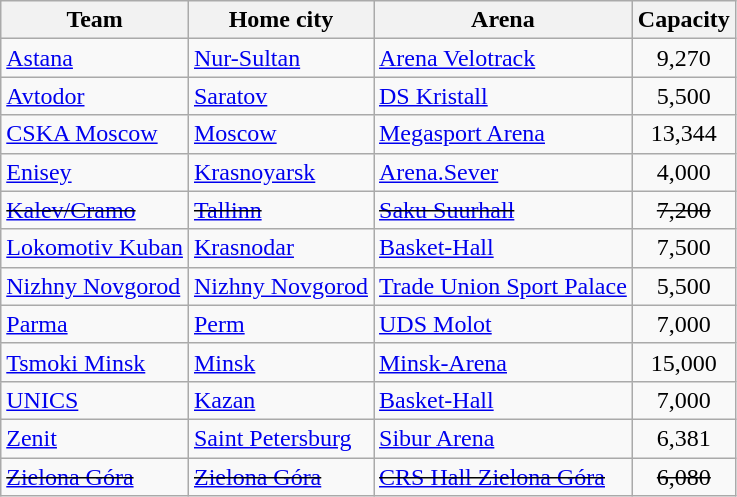<table class="wikitable sortable">
<tr>
<th>Team</th>
<th>Home city</th>
<th>Arena</th>
<th>Capacity</th>
</tr>
<tr>
<td> <a href='#'>Astana</a></td>
<td><a href='#'>Nur-Sultan</a></td>
<td><a href='#'>Arena Velotrack</a></td>
<td style="text-align:center">9,270</td>
</tr>
<tr>
<td> <a href='#'>Avtodor</a></td>
<td><a href='#'>Saratov</a></td>
<td><a href='#'>DS Kristall</a></td>
<td style="text-align:center">5,500</td>
</tr>
<tr>
<td> <a href='#'>CSKA Moscow</a></td>
<td><a href='#'>Moscow</a></td>
<td><a href='#'>Megasport Arena</a></td>
<td style="text-align:center">13,344</td>
</tr>
<tr>
<td> <a href='#'>Enisey</a></td>
<td><a href='#'>Krasnoyarsk</a></td>
<td><a href='#'>Arena.Sever</a></td>
<td style="text-align:center">4,000</td>
</tr>
<tr>
<td> <s><a href='#'>Kalev/Cramo</a></s></td>
<td><s><a href='#'>Tallinn</a></s></td>
<td><s><a href='#'>Saku Suurhall</a></s></td>
<td style="text-align:center"><s>7,200</s></td>
</tr>
<tr>
<td> <a href='#'>Lokomotiv Kuban</a></td>
<td><a href='#'>Krasnodar</a></td>
<td><a href='#'>Basket-Hall</a></td>
<td style="text-align:center">7,500</td>
</tr>
<tr>
<td> <a href='#'>Nizhny Novgorod</a></td>
<td><a href='#'>Nizhny Novgorod</a></td>
<td><a href='#'>Trade Union Sport Palace</a></td>
<td style="text-align:center">5,500</td>
</tr>
<tr>
<td> <a href='#'>Parma</a></td>
<td><a href='#'>Perm</a></td>
<td><a href='#'>UDS Molot</a></td>
<td style="text-align:center">7,000</td>
</tr>
<tr>
<td> <a href='#'>Tsmoki Minsk</a></td>
<td><a href='#'>Minsk</a></td>
<td><a href='#'>Minsk-Arena</a></td>
<td style="text-align:center">15,000</td>
</tr>
<tr>
<td> <a href='#'>UNICS</a></td>
<td><a href='#'>Kazan</a></td>
<td><a href='#'>Basket-Hall</a></td>
<td style="text-align:center">7,000</td>
</tr>
<tr>
<td> <a href='#'>Zenit</a></td>
<td><a href='#'>Saint Petersburg</a></td>
<td><a href='#'>Sibur Arena</a></td>
<td style="text-align:center">6,381</td>
</tr>
<tr>
<td> <s><a href='#'>Zielona Góra</a></s></td>
<td><s><a href='#'>Zielona Góra</a></s></td>
<td><s><a href='#'>CRS Hall Zielona Góra</a></s></td>
<td align="center"><s>6,080</s></td>
</tr>
</table>
